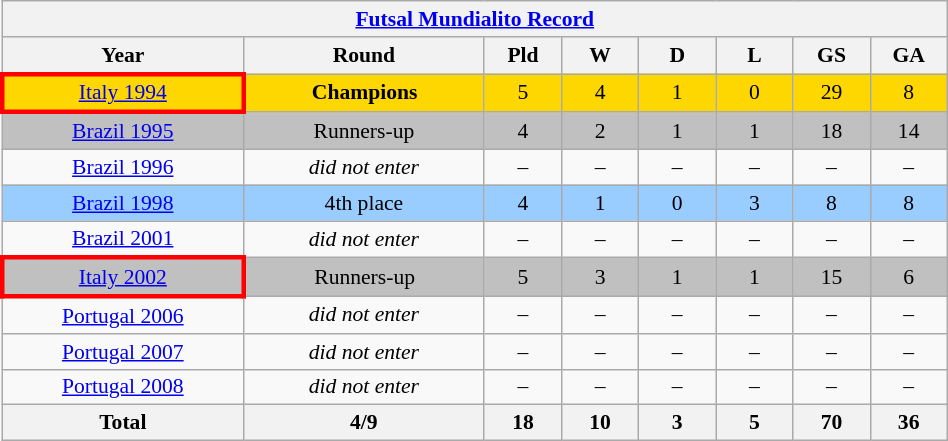<table class="wikitable" width=50% style="text-align: center;font-size:90%;">
<tr>
<th colspan=10><a href='#'>Futsal Mundialito Record</a></th>
</tr>
<tr>
<th width=25%>Year</th>
<th width=25%>Round</th>
<th width=8%>Pld</th>
<th width=8%>W</th>
<th width=8%>D</th>
<th width=8%>L</th>
<th width=8%>GS</th>
<th width=8%>GA</th>
</tr>
<tr bgcolor=gold>
<td style="border: 3px solid red"><a href='#'>Italy 1994</a></td>
<td><strong>Champions</strong></td>
<td>5</td>
<td>4</td>
<td>1</td>
<td>0</td>
<td>29</td>
<td>8</td>
</tr>
<tr bgcolor=silver>
<td><a href='#'>Brazil 1995</a></td>
<td>Runners-up</td>
<td>4</td>
<td>2</td>
<td>1</td>
<td>1</td>
<td>18</td>
<td>14</td>
</tr>
<tr>
<td><a href='#'>Brazil 1996</a></td>
<td><em>did not enter</em></td>
<td>–</td>
<td>–</td>
<td>–</td>
<td>–</td>
<td>–</td>
<td>–</td>
</tr>
<tr style="background:#9acdff;">
<td><a href='#'>Brazil 1998</a></td>
<td>4th place</td>
<td>4</td>
<td>1</td>
<td>0</td>
<td>3</td>
<td>8</td>
<td>8</td>
</tr>
<tr>
<td><a href='#'>Brazil 2001</a></td>
<td><em>did not enter</em></td>
<td>–</td>
<td>–</td>
<td>–</td>
<td>–</td>
<td>–</td>
<td>–</td>
</tr>
<tr bgcolor=silver>
<td style="border: 3px solid red"><a href='#'>Italy 2002</a></td>
<td>Runners-up</td>
<td>5</td>
<td>3</td>
<td>1</td>
<td>1</td>
<td>15</td>
<td>6</td>
</tr>
<tr>
<td><a href='#'>Portugal 2006</a></td>
<td><em>did not enter</em></td>
<td>–</td>
<td>–</td>
<td>–</td>
<td>–</td>
<td>–</td>
<td>–</td>
</tr>
<tr>
<td><a href='#'>Portugal 2007</a></td>
<td><em>did not enter</em></td>
<td>–</td>
<td>–</td>
<td>–</td>
<td>–</td>
<td>–</td>
<td>–</td>
</tr>
<tr>
<td><a href='#'>Portugal 2008</a></td>
<td><em>did not enter</em></td>
<td>–</td>
<td>–</td>
<td>–</td>
<td>–</td>
<td>–</td>
<td>–</td>
</tr>
<tr>
<th><strong>Total</strong></th>
<th>4/9</th>
<th>18</th>
<th>10</th>
<th>3</th>
<th>5</th>
<th>70</th>
<th>36</th>
</tr>
</table>
